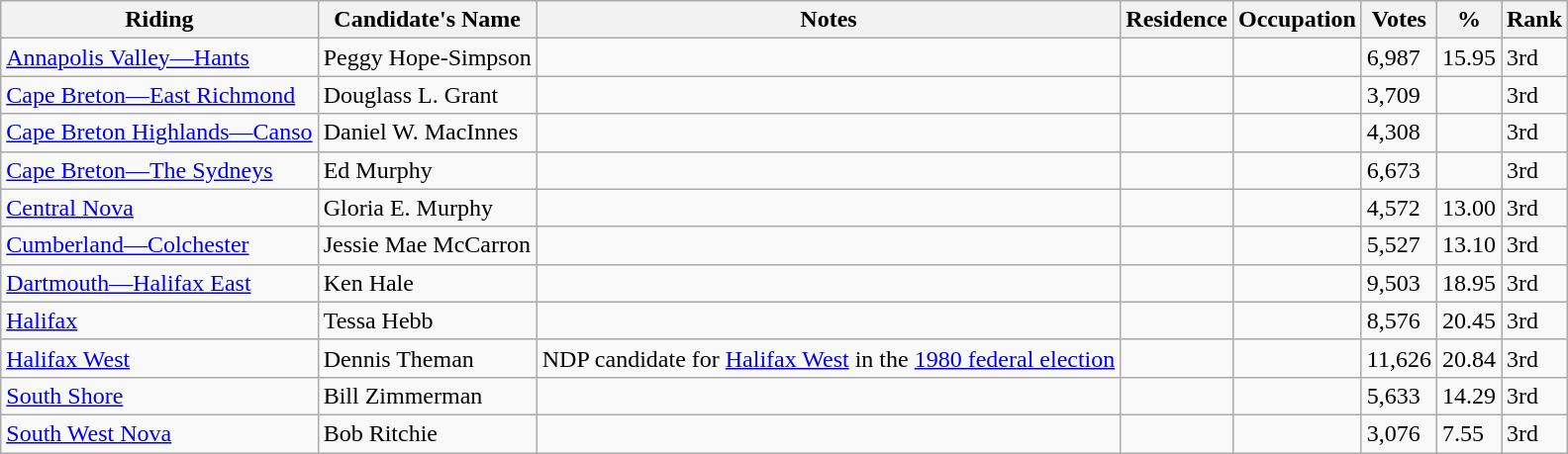<table class="wikitable sortable">
<tr>
<th>Riding<br></th>
<th>Candidate's Name</th>
<th>Notes</th>
<th>Residence</th>
<th>Occupation</th>
<th>Votes</th>
<th>%</th>
<th>Rank</th>
</tr>
<tr>
<td><a href='#'>Annapolis Valley—Hants</a></td>
<td>Peggy Hope-Simpson</td>
<td></td>
<td></td>
<td></td>
<td>6,987</td>
<td>15.95</td>
<td>3rd</td>
</tr>
<tr>
<td><a href='#'>Cape Breton—East Richmond</a></td>
<td>Douglass L. Grant</td>
<td></td>
<td></td>
<td></td>
<td>3,709</td>
<td></td>
<td>3rd</td>
</tr>
<tr>
<td><a href='#'>Cape Breton Highlands—Canso</a></td>
<td>Daniel W. MacInnes</td>
<td></td>
<td></td>
<td></td>
<td>4,308</td>
<td></td>
<td>3rd</td>
</tr>
<tr>
<td><a href='#'>Cape Breton—The Sydneys</a></td>
<td>Ed Murphy</td>
<td></td>
<td></td>
<td></td>
<td>6,673</td>
<td></td>
<td>3rd</td>
</tr>
<tr>
<td><a href='#'>Central Nova</a></td>
<td>Gloria E. Murphy</td>
<td></td>
<td></td>
<td></td>
<td>4,572</td>
<td>13.00</td>
<td>3rd</td>
</tr>
<tr>
<td><a href='#'>Cumberland—Colchester</a></td>
<td>Jessie Mae McCarron</td>
<td></td>
<td></td>
<td></td>
<td>5,527</td>
<td>13.10</td>
<td>3rd</td>
</tr>
<tr>
<td><a href='#'>Dartmouth—Halifax East</a></td>
<td>Ken Hale</td>
<td></td>
<td></td>
<td></td>
<td>9,503</td>
<td>18.95</td>
<td>3rd</td>
</tr>
<tr>
<td><a href='#'>Halifax</a></td>
<td>Tessa Hebb</td>
<td></td>
<td></td>
<td></td>
<td>8,576</td>
<td>20.45</td>
<td>3rd</td>
</tr>
<tr>
<td><a href='#'>Halifax West</a></td>
<td>Dennis Theman</td>
<td>NDP candidate for <a href='#'>Halifax West</a> in the <a href='#'>1980 federal election</a></td>
<td></td>
<td></td>
<td>11,626</td>
<td>20.84</td>
<td>3rd</td>
</tr>
<tr>
<td><a href='#'>South Shore</a></td>
<td>Bill Zimmerman</td>
<td></td>
<td></td>
<td></td>
<td>5,633</td>
<td>14.29</td>
<td>3rd</td>
</tr>
<tr>
<td><a href='#'>South West Nova</a></td>
<td>Bob Ritchie</td>
<td></td>
<td></td>
<td></td>
<td>3,076</td>
<td>7.55</td>
<td>3rd</td>
</tr>
</table>
